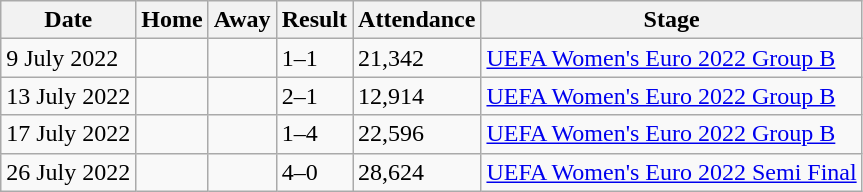<table class="wikitable">
<tr>
<th>Date</th>
<th>Home</th>
<th>Away</th>
<th>Result</th>
<th>Attendance</th>
<th>Stage</th>
</tr>
<tr>
<td>9 July 2022</td>
<td></td>
<td></td>
<td>1–1</td>
<td>21,342</td>
<td><a href='#'>UEFA Women's Euro 2022 Group B</a></td>
</tr>
<tr>
<td>13 July 2022</td>
<td></td>
<td></td>
<td>2–1</td>
<td>12,914</td>
<td><a href='#'>UEFA Women's Euro 2022 Group B</a></td>
</tr>
<tr>
<td>17 July 2022</td>
<td></td>
<td></td>
<td>1–4</td>
<td>22,596</td>
<td><a href='#'>UEFA Women's Euro 2022 Group B</a></td>
</tr>
<tr>
<td>26 July 2022</td>
<td></td>
<td></td>
<td>4–0</td>
<td>28,624</td>
<td><a href='#'>UEFA Women's Euro 2022 Semi Final</a></td>
</tr>
</table>
